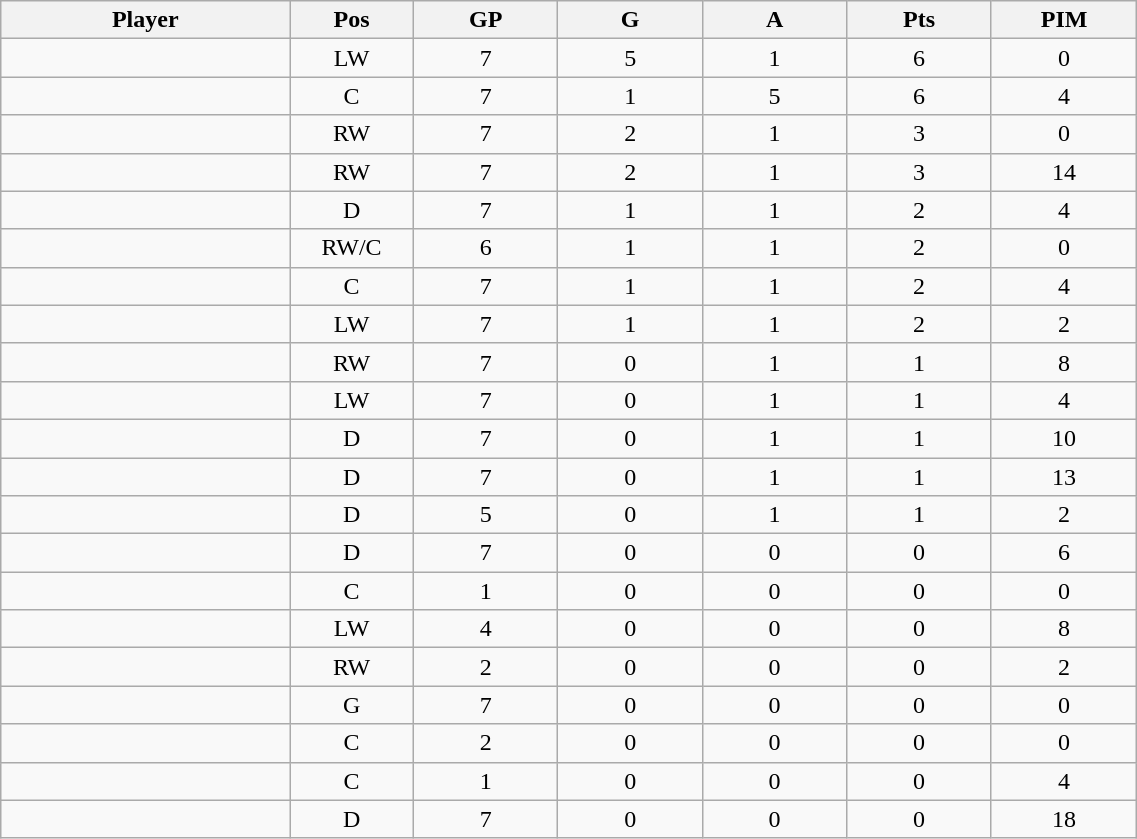<table class="wikitable sortable" width="60%">
<tr ALIGN="center">
<th bgcolor="#DDDDFF" width="10%">Player</th>
<th bgcolor="#DDDDFF" width="3%" title="Position">Pos</th>
<th bgcolor="#DDDDFF" width="5%" title="Games played">GP</th>
<th bgcolor="#DDDDFF" width="5%" title="Goals">G</th>
<th bgcolor="#DDDDFF" width="5%" title="Assists">A</th>
<th bgcolor="#DDDDFF" width="5%" title="Points">Pts</th>
<th bgcolor="#DDDDFF" width="5%" title="Penalties in Minutes">PIM</th>
</tr>
<tr align="center">
<td align="right"></td>
<td>LW</td>
<td>7</td>
<td>5</td>
<td>1</td>
<td>6</td>
<td>0</td>
</tr>
<tr align="center">
<td align="right"></td>
<td>C</td>
<td>7</td>
<td>1</td>
<td>5</td>
<td>6</td>
<td>4</td>
</tr>
<tr align="center">
<td align="right"></td>
<td>RW</td>
<td>7</td>
<td>2</td>
<td>1</td>
<td>3</td>
<td>0</td>
</tr>
<tr align="center">
<td align="right"></td>
<td>RW</td>
<td>7</td>
<td>2</td>
<td>1</td>
<td>3</td>
<td>14</td>
</tr>
<tr align="center">
<td align="right"></td>
<td>D</td>
<td>7</td>
<td>1</td>
<td>1</td>
<td>2</td>
<td>4</td>
</tr>
<tr align="center">
<td align="right"></td>
<td>RW/C</td>
<td>6</td>
<td>1</td>
<td>1</td>
<td>2</td>
<td>0</td>
</tr>
<tr align="center">
<td align="right"></td>
<td>C</td>
<td>7</td>
<td>1</td>
<td>1</td>
<td>2</td>
<td>4</td>
</tr>
<tr align="center">
<td align="right"></td>
<td>LW</td>
<td>7</td>
<td>1</td>
<td>1</td>
<td>2</td>
<td>2</td>
</tr>
<tr align="center">
<td align="right"></td>
<td>RW</td>
<td>7</td>
<td>0</td>
<td>1</td>
<td>1</td>
<td>8</td>
</tr>
<tr align="center">
<td align="right"></td>
<td>LW</td>
<td>7</td>
<td>0</td>
<td>1</td>
<td>1</td>
<td>4</td>
</tr>
<tr align="center">
<td align="right"></td>
<td>D</td>
<td>7</td>
<td>0</td>
<td>1</td>
<td>1</td>
<td>10</td>
</tr>
<tr align="center">
<td align="right"></td>
<td>D</td>
<td>7</td>
<td>0</td>
<td>1</td>
<td>1</td>
<td>13</td>
</tr>
<tr align="center">
<td align="right"></td>
<td>D</td>
<td>5</td>
<td>0</td>
<td>1</td>
<td>1</td>
<td>2</td>
</tr>
<tr align="center">
<td align="right"></td>
<td>D</td>
<td>7</td>
<td>0</td>
<td>0</td>
<td>0</td>
<td>6</td>
</tr>
<tr align="center">
<td align="right"></td>
<td>C</td>
<td>1</td>
<td>0</td>
<td>0</td>
<td>0</td>
<td>0</td>
</tr>
<tr align="center">
<td align="right"></td>
<td>LW</td>
<td>4</td>
<td>0</td>
<td>0</td>
<td>0</td>
<td>8</td>
</tr>
<tr align="center">
<td align="right"></td>
<td>RW</td>
<td>2</td>
<td>0</td>
<td>0</td>
<td>0</td>
<td>2</td>
</tr>
<tr align="center">
<td align="right"></td>
<td>G</td>
<td>7</td>
<td>0</td>
<td>0</td>
<td>0</td>
<td>0</td>
</tr>
<tr align="center">
<td align="right"></td>
<td>C</td>
<td>2</td>
<td>0</td>
<td>0</td>
<td>0</td>
<td>0</td>
</tr>
<tr align="center">
<td align="right"></td>
<td>C</td>
<td>1</td>
<td>0</td>
<td>0</td>
<td>0</td>
<td>4</td>
</tr>
<tr align="center">
<td align="right"></td>
<td>D</td>
<td>7</td>
<td>0</td>
<td>0</td>
<td>0</td>
<td>18</td>
</tr>
</table>
